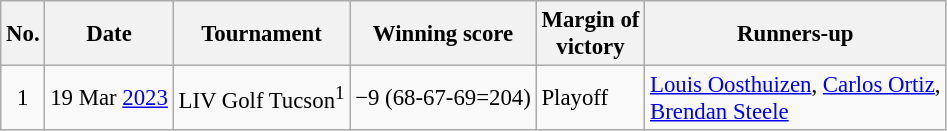<table class="wikitable" style="font-size:95%;">
<tr>
<th>No.</th>
<th>Date</th>
<th>Tournament</th>
<th>Winning score</th>
<th>Margin of<br>victory</th>
<th>Runners-up</th>
</tr>
<tr>
<td align=center>1</td>
<td align=right>19 Mar <a href='#'>2023</a></td>
<td>LIV Golf Tucson<sup>1</sup></td>
<td>−9 (68-67-69=204)</td>
<td>Playoff</td>
<td> <a href='#'>Louis Oosthuizen</a>,  <a href='#'>Carlos Ortiz</a>,<br> <a href='#'>Brendan Steele</a></td>
</tr>
</table>
